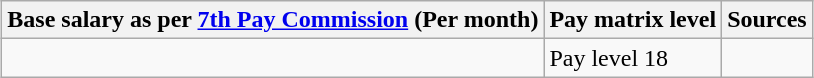<table class="wikitable" style="margin: 1ex 0 1ex 1ex; ">
<tr>
<th>Base salary as per <a href='#'>7th Pay Commission</a> (Per month)</th>
<th>Pay matrix level</th>
<th>Sources</th>
</tr>
<tr>
<td></td>
<td>Pay level 18</td>
<td style="text-align: center; "></td>
</tr>
</table>
